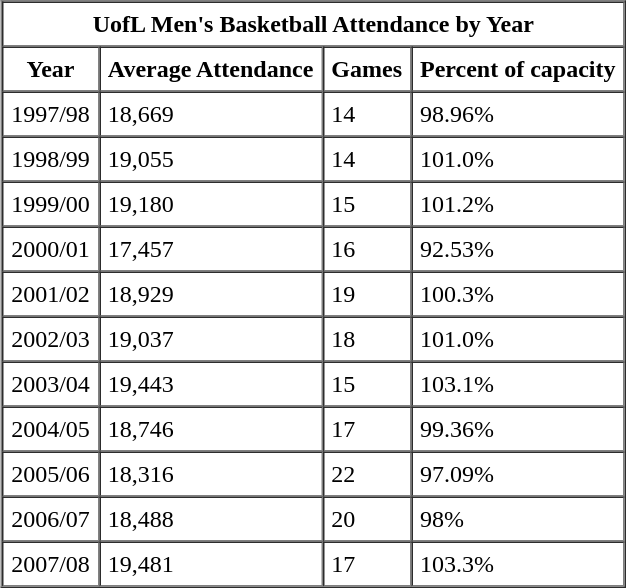<table border="1" cellspacing="0" cellpadding="5" style="float:right; margin-left:15px;">
<tr>
<td align=center colspan=4><strong>UofL Men's Basketball Attendance by Year</strong></td>
</tr>
<tr>
<th>Year</th>
<th>Average Attendance</th>
<th>Games</th>
<th>Percent of capacity</th>
</tr>
<tr>
<td>1997/98</td>
<td>18,669</td>
<td>14</td>
<td>98.96%</td>
</tr>
<tr>
<td>1998/99</td>
<td>19,055</td>
<td>14</td>
<td>101.0%</td>
</tr>
<tr>
<td>1999/00</td>
<td>19,180</td>
<td>15</td>
<td>101.2%</td>
</tr>
<tr>
<td>2000/01</td>
<td>17,457</td>
<td>16</td>
<td>92.53%</td>
</tr>
<tr>
<td>2001/02</td>
<td>18,929</td>
<td>19</td>
<td>100.3%</td>
</tr>
<tr>
<td>2002/03</td>
<td>19,037</td>
<td>18</td>
<td>101.0%</td>
</tr>
<tr>
<td>2003/04</td>
<td>19,443</td>
<td>15</td>
<td>103.1%</td>
</tr>
<tr>
<td>2004/05</td>
<td>18,746</td>
<td>17</td>
<td>99.36%</td>
</tr>
<tr>
<td>2005/06</td>
<td>18,316</td>
<td>22</td>
<td>97.09%</td>
</tr>
<tr>
<td>2006/07</td>
<td>18,488</td>
<td>20</td>
<td>98%</td>
</tr>
<tr>
<td>2007/08</td>
<td>19,481</td>
<td>17</td>
<td>103.3%</td>
</tr>
</table>
